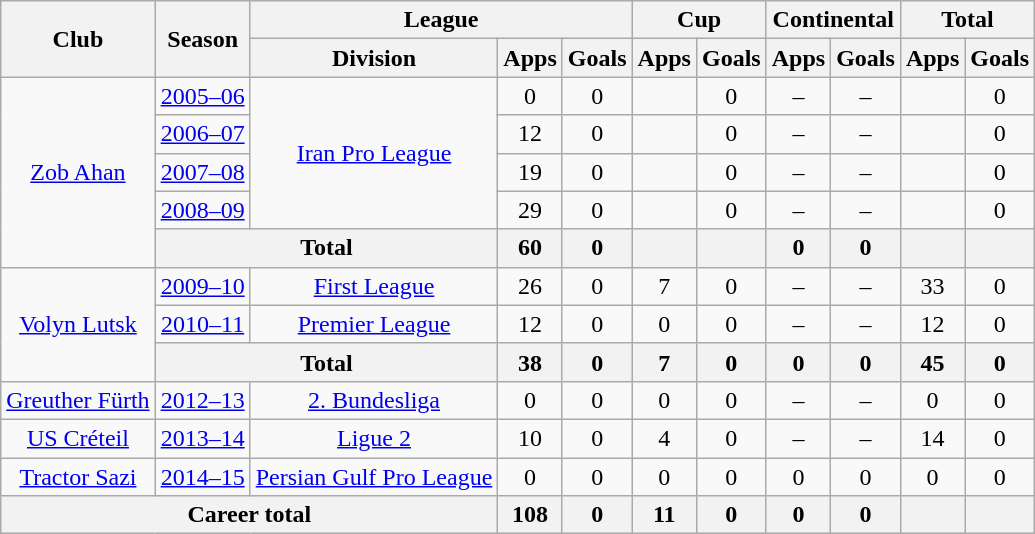<table class="wikitable" style="text-align:center">
<tr>
<th rowspan="2">Club</th>
<th rowspan="2">Season</th>
<th colspan="3">League</th>
<th colspan="2">Cup</th>
<th colspan="2">Continental</th>
<th colspan="2">Total</th>
</tr>
<tr>
<th>Division</th>
<th>Apps</th>
<th>Goals</th>
<th>Apps</th>
<th>Goals</th>
<th>Apps</th>
<th>Goals</th>
<th>Apps</th>
<th>Goals</th>
</tr>
<tr>
<td rowspan="5"><a href='#'>Zob Ahan</a></td>
<td><a href='#'>2005–06</a></td>
<td rowspan="4"><a href='#'>Iran Pro League</a></td>
<td>0</td>
<td>0</td>
<td></td>
<td>0</td>
<td>–</td>
<td>–</td>
<td></td>
<td>0</td>
</tr>
<tr>
<td><a href='#'>2006–07</a></td>
<td>12</td>
<td>0</td>
<td></td>
<td>0</td>
<td>–</td>
<td>–</td>
<td></td>
<td>0</td>
</tr>
<tr>
<td><a href='#'>2007–08</a></td>
<td>19</td>
<td>0</td>
<td></td>
<td>0</td>
<td>–</td>
<td>–</td>
<td></td>
<td>0</td>
</tr>
<tr>
<td><a href='#'>2008–09</a></td>
<td>29</td>
<td>0</td>
<td></td>
<td>0</td>
<td>–</td>
<td>–</td>
<td></td>
<td>0</td>
</tr>
<tr>
<th colspan="2">Total</th>
<th>60</th>
<th>0</th>
<th></th>
<th></th>
<th>0</th>
<th>0</th>
<th></th>
<th></th>
</tr>
<tr>
<td rowspan="3"><a href='#'>Volyn Lutsk</a></td>
<td><a href='#'>2009–10</a></td>
<td><a href='#'>First League</a></td>
<td>26</td>
<td>0</td>
<td>7</td>
<td>0</td>
<td>–</td>
<td>–</td>
<td>33</td>
<td>0</td>
</tr>
<tr>
<td><a href='#'>2010–11</a></td>
<td><a href='#'>Premier League</a></td>
<td>12</td>
<td>0</td>
<td>0</td>
<td>0</td>
<td>–</td>
<td>–</td>
<td>12</td>
<td>0</td>
</tr>
<tr>
<th colspan="2">Total</th>
<th>38</th>
<th>0</th>
<th>7</th>
<th>0</th>
<th>0</th>
<th>0</th>
<th>45</th>
<th>0</th>
</tr>
<tr>
<td><a href='#'>Greuther Fürth</a></td>
<td><a href='#'>2012–13</a></td>
<td><a href='#'>2. Bundesliga</a></td>
<td>0</td>
<td>0</td>
<td>0</td>
<td>0</td>
<td>–</td>
<td>–</td>
<td>0</td>
<td>0</td>
</tr>
<tr>
<td><a href='#'>US Créteil</a></td>
<td><a href='#'>2013–14</a></td>
<td><a href='#'>Ligue 2</a></td>
<td>10</td>
<td>0</td>
<td>4</td>
<td>0</td>
<td>–</td>
<td>–</td>
<td>14</td>
<td>0</td>
</tr>
<tr>
<td><a href='#'>Tractor Sazi</a></td>
<td><a href='#'>2014–15</a></td>
<td><a href='#'>Persian Gulf Pro League</a></td>
<td>0</td>
<td>0</td>
<td>0</td>
<td>0</td>
<td>0</td>
<td>0</td>
<td>0</td>
<td>0</td>
</tr>
<tr>
<th colspan="3">Career total</th>
<th>108</th>
<th>0</th>
<th>11</th>
<th>0</th>
<th>0</th>
<th>0</th>
<th></th>
<th></th>
</tr>
</table>
